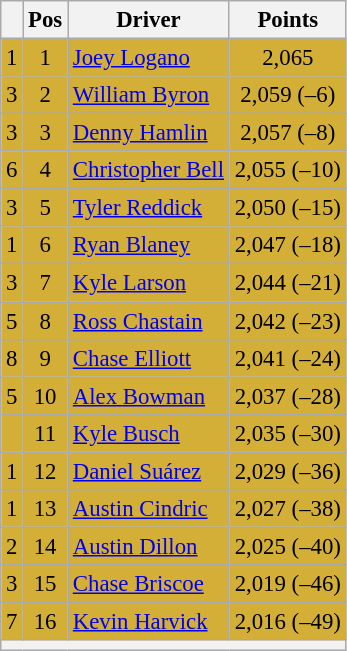<table class="wikitable" style="font-size: 95%;">
<tr>
<th></th>
<th>Pos</th>
<th>Driver</th>
<th>Points</th>
</tr>
<tr style="background:#D4AF37;">
<td align="left"> 1</td>
<td style="text-align:center;">1</td>
<td><a href='#'>Joey Logano</a></td>
<td style="text-align:center;">2,065</td>
</tr>
<tr style="background:#D4AF37;">
<td align="left"> 3</td>
<td style="text-align:center;">2</td>
<td><a href='#'>William Byron</a></td>
<td style="text-align:center;">2,059 (–6)</td>
</tr>
<tr style="background:#D4AF37;">
<td align="left"> 3</td>
<td style="text-align:center;">3</td>
<td><a href='#'>Denny Hamlin</a></td>
<td style="text-align:center;">2,057 (–8)</td>
</tr>
<tr style="background:#D4AF37;">
<td align="left"> 6</td>
<td style="text-align:center;">4</td>
<td><a href='#'>Christopher Bell</a></td>
<td style="text-align:center;">2,055 (–10)</td>
</tr>
<tr style="background:#D4AF37;">
<td align="left"> 3</td>
<td style="text-align:center;">5</td>
<td><a href='#'>Tyler Reddick</a></td>
<td style="text-align:center;">2,050 (–15)</td>
</tr>
<tr style="background:#D4AF37;">
<td align="left"> 1</td>
<td style="text-align:center;">6</td>
<td><a href='#'>Ryan Blaney</a></td>
<td style="text-align:center;">2,047 (–18)</td>
</tr>
<tr style="background:#D4AF37;">
<td align="left"> 3</td>
<td style="text-align:center;">7</td>
<td><a href='#'>Kyle Larson</a></td>
<td style="text-align:center;">2,044 (–21)</td>
</tr>
<tr style="background:#D4AF37;">
<td align="left"> 5</td>
<td style="text-align:center;">8</td>
<td><a href='#'>Ross Chastain</a></td>
<td style="text-align:center;">2,042 (–23)</td>
</tr>
<tr style="background:#D4AF37;">
<td align="left"> 8</td>
<td style="text-align:center;">9</td>
<td><a href='#'>Chase Elliott</a></td>
<td style="text-align:center;">2,041 (–24)</td>
</tr>
<tr style="background:#D4AF37;">
<td align="left"> 5</td>
<td style="text-align:center;">10</td>
<td><a href='#'>Alex Bowman</a></td>
<td style="text-align:center;">2,037 (–28)</td>
</tr>
<tr style="background:#D4AF37;">
<td align="left"></td>
<td style="text-align:center;">11</td>
<td><a href='#'>Kyle Busch</a></td>
<td style="text-align:center;">2,035 (–30)</td>
</tr>
<tr style="background:#D4AF37;">
<td align="left"> 1</td>
<td style="text-align:center;">12</td>
<td><a href='#'>Daniel Suárez</a></td>
<td style="text-align:center;">2,029 (–36)</td>
</tr>
<tr style="background:#D4AF37;">
<td align="left"> 1</td>
<td style="text-align:center;">13</td>
<td><a href='#'>Austin Cindric</a></td>
<td style="text-align:center;">2,027 (–38)</td>
</tr>
<tr style="background:#D4AF37;">
<td align="left"> 2</td>
<td style="text-align:center;">14</td>
<td><a href='#'>Austin Dillon</a></td>
<td style="text-align:center;">2,025 (–40)</td>
</tr>
<tr style="background:#D4AF37;">
<td align="left"> 3</td>
<td style="text-align:center;">15</td>
<td><a href='#'>Chase Briscoe</a></td>
<td style="text-align:center;">2,019 (–46)</td>
</tr>
<tr style="background:#D4AF37;">
<td align="left"> 7</td>
<td style="text-align:center;">16</td>
<td><a href='#'>Kevin Harvick</a></td>
<td style="text-align:center;">2,016 (–49)</td>
</tr>
<tr class="sortbottom">
<th colspan="9"></th>
</tr>
</table>
